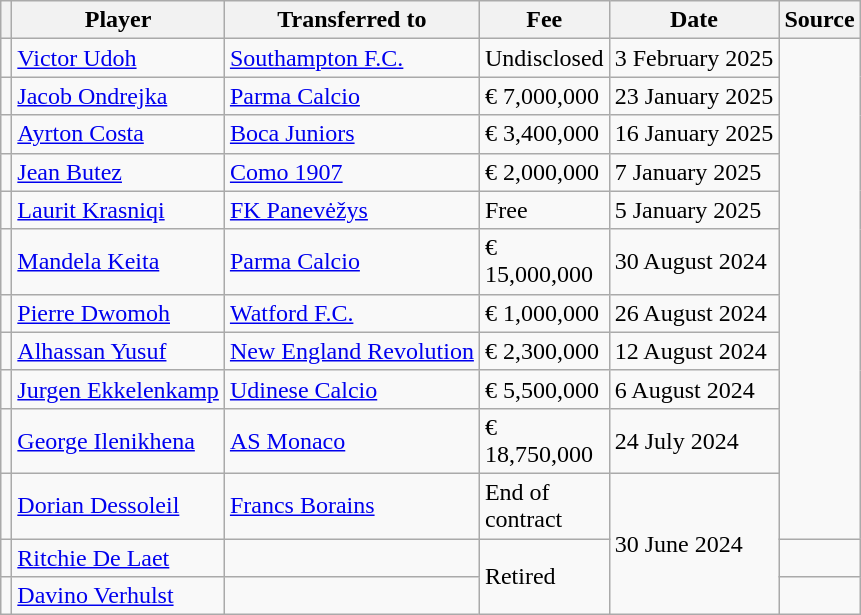<table class="wikitable sortable">
<tr>
<th></th>
<th scope="col">Player</th>
<th>Transferred to</th>
<th style="width: 70px;">Fee</th>
<th scope="col">Date</th>
<th scope="col">Source</th>
</tr>
<tr>
<td align="center"></td>
<td> <a href='#'>Victor Udoh</a></td>
<td> <a href='#'>Southampton F.C.</a></td>
<td>Undisclosed</td>
<td>3 February 2025</td>
</tr>
<tr>
<td align="center"></td>
<td> <a href='#'>Jacob Ondrejka</a></td>
<td> <a href='#'>Parma Calcio</a></td>
<td>€ 7,000,000</td>
<td>23 January 2025</td>
</tr>
<tr>
<td align="center"></td>
<td> <a href='#'>Ayrton Costa</a></td>
<td> <a href='#'>Boca Juniors</a></td>
<td>€ 3,400,000</td>
<td>16 January 2025</td>
</tr>
<tr>
<td align="center"></td>
<td> <a href='#'>Jean Butez</a></td>
<td> <a href='#'>Como 1907</a></td>
<td>€ 2,000,000</td>
<td>7 January 2025</td>
</tr>
<tr>
<td align="center"></td>
<td> <a href='#'>Laurit Krasniqi</a></td>
<td> <a href='#'>FK Panevėžys</a></td>
<td>Free</td>
<td>5 January 2025</td>
</tr>
<tr>
<td align="center"></td>
<td> <a href='#'>Mandela Keita</a></td>
<td> <a href='#'>Parma Calcio</a></td>
<td>€ 15,000,000</td>
<td>30 August 2024</td>
</tr>
<tr>
<td align="center"></td>
<td> <a href='#'>Pierre Dwomoh</a></td>
<td> <a href='#'>Watford F.C.</a></td>
<td>€ 1,000,000</td>
<td>26 August 2024</td>
</tr>
<tr>
<td align="center"></td>
<td> <a href='#'>Alhassan Yusuf</a></td>
<td> <a href='#'>New England Revolution</a></td>
<td>€ 2,300,000</td>
<td>12 August 2024</td>
</tr>
<tr>
<td align="center"></td>
<td> <a href='#'>Jurgen Ekkelenkamp</a></td>
<td> <a href='#'>Udinese Calcio</a></td>
<td>€ 5,500,000</td>
<td>6 August 2024</td>
</tr>
<tr>
<td align="center"></td>
<td> <a href='#'>George Ilenikhena</a></td>
<td> <a href='#'>AS Monaco</a></td>
<td>€ 18,750,000</td>
<td>24 July 2024</td>
</tr>
<tr>
<td align="center"></td>
<td> <a href='#'>Dorian Dessoleil</a></td>
<td> <a href='#'>Francs Borains</a></td>
<td>End of contract</td>
<td rowspan=3>30 June 2024</td>
</tr>
<tr>
<td align="center"></td>
<td> <a href='#'>Ritchie De Laet</a></td>
<td></td>
<td rowspan=2>Retired</td>
<td></td>
</tr>
<tr>
<td align="center"></td>
<td> <a href='#'>Davino Verhulst</a></td>
<td></td>
<td></td>
</tr>
</table>
